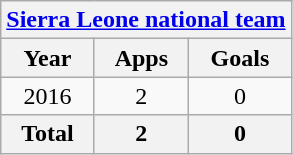<table class="wikitable" style="text-align:center">
<tr>
<th colspan=3><a href='#'>Sierra Leone national team</a></th>
</tr>
<tr>
<th>Year</th>
<th>Apps</th>
<th>Goals</th>
</tr>
<tr>
<td>2016</td>
<td>2</td>
<td>0</td>
</tr>
<tr>
<th>Total</th>
<th>2</th>
<th>0</th>
</tr>
</table>
